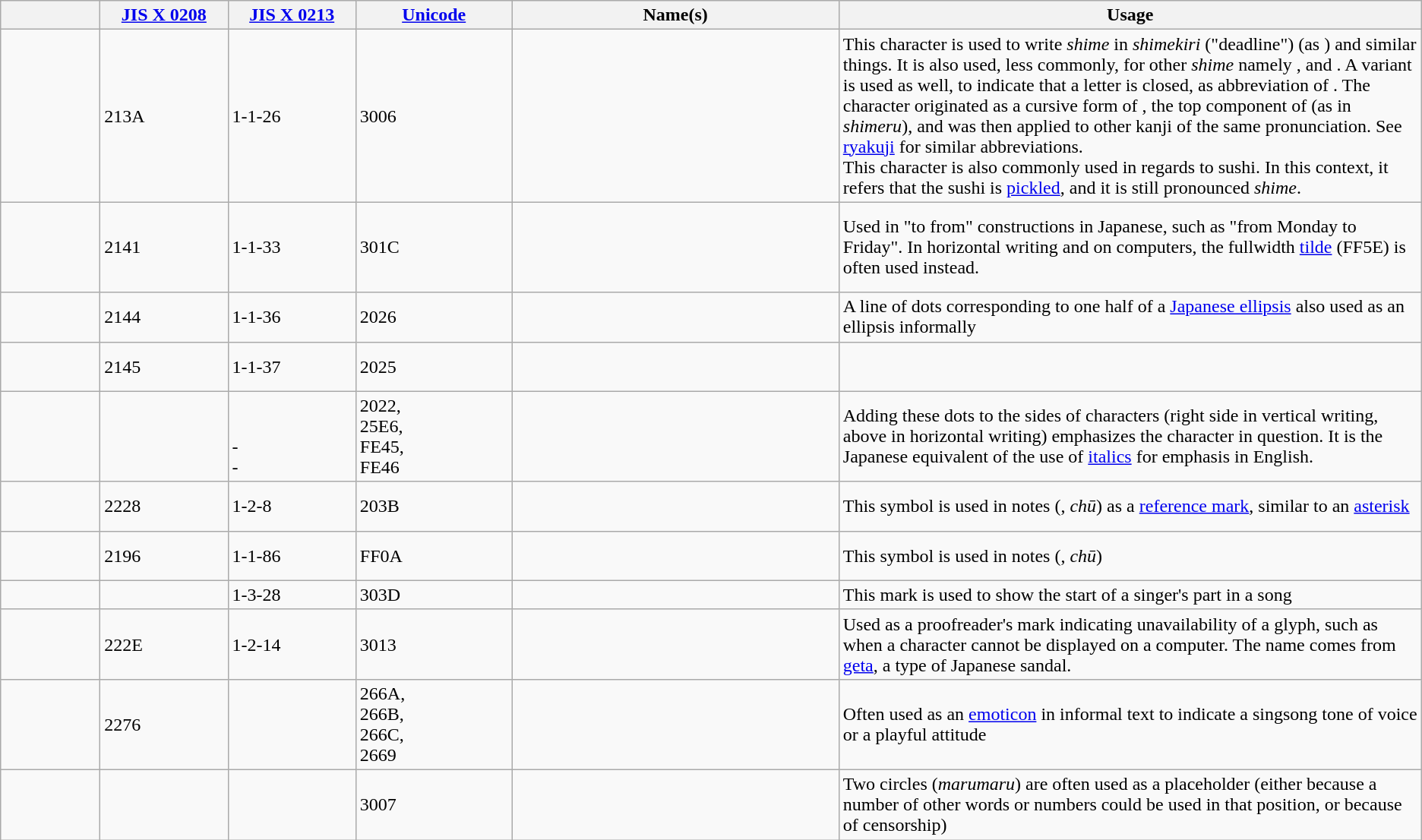<table class="wikitable">
<tr>
<th style="width:7%"></th>
<th style="width:9%"><a href='#'>JIS X 0208</a></th>
<th style="width:9%"><a href='#'>JIS X 0213</a></th>
<th style="width:11%"><a href='#'>Unicode</a></th>
<th style="width:23%">Name(s)</th>
<th style="width:41%">Usage</th>
</tr>
<tr>
<td style="font-size: 2em;"></td>
<td>213A</td>
<td>1-1-26</td>
<td>3006</td>
<td><br></td>
<td>This character is used to write  <em>shime</em> in  <em>shimekiri</em> ("deadline") (as ) and similar things. It is also used, less commonly, for other <em>shime</em> namely ,  and . A variant  is used as well, to indicate that a letter is closed, as abbreviation of . The character originated as a cursive form of , the top component of  (as in  <em>shimeru</em>), and was then applied to other kanji of the same pronunciation. See <a href='#'>ryakuji</a> for similar abbreviations.<br>This character is also commonly used in regards to sushi. In this context, it refers that the sushi is <a href='#'>pickled</a>, and it is still pronounced <em>shime</em>.</td>
</tr>
<tr>
<td style="font-size: 2em;"></td>
<td>2141</td>
<td>1-1-33</td>
<td>301C</td>
<td><br><br>
<br>
<br>
</td>
<td>Used in "to from" constructions in Japanese, such as  "from Monday to Friday". In horizontal writing and on computers, the fullwidth <a href='#'>tilde</a>  (FF5E) is often used instead.</td>
</tr>
<tr>
<td style="font-size: 2em;"></td>
<td>2144</td>
<td>1-1-36</td>
<td>2026</td>
<td><br><br>
</td>
<td>A line of dots corresponding to one half of a <a href='#'>Japanese ellipsis</a> also used as an ellipsis informally</td>
</tr>
<tr>
<td style="font-size: 2em;"></td>
<td>2145</td>
<td>1-1-37</td>
<td>2025</td>
<td><br><br>
</td>
<td></td>
</tr>
<tr>
<td style="font-size: 2em;"></td>
<td></td>
<td><br>  <br>-<br>-</td>
<td>2022,<br> 25E6,<br> FE45,<br> FE46</td>
<td><br><br>
<br>
<br>
</td>
<td>Adding these dots to the sides of characters (right side in vertical writing, above in horizontal writing) emphasizes the character in question. It is the Japanese equivalent of the use of <a href='#'>italics</a> for emphasis in English.</td>
</tr>
<tr id="※">
<td style="font-size: 2em;"></td>
<td>2228</td>
<td>1-2-8</td>
<td>203B</td>
<td><br><br>
</td>
<td>This symbol is used in notes (, <em>chū</em>) as a <a href='#'>reference mark</a>, similar to an <a href='#'>asterisk</a></td>
</tr>
<tr>
<td style="font-size: 2em;"></td>
<td>2196</td>
<td>1-1-86</td>
<td>FF0A</td>
<td><br><br>
</td>
<td>This symbol is used in notes (, <em>chū</em>)</td>
</tr>
<tr>
<td style="font-size: 2em;"></td>
<td></td>
<td>1-3-28</td>
<td>303D</td>
<td><br></td>
<td>This mark is used to show the start of a singer's part in a song</td>
</tr>
<tr>
<td style="font-size: 2em;"></td>
<td>222E</td>
<td>1-2-14</td>
<td>3013</td>
<td><br></td>
<td>Used as a proofreader's mark indicating unavailability of a glyph, such as when a character cannot be displayed on a computer. The name comes from <a href='#'>geta</a>, a type of Japanese sandal.</td>
</tr>
<tr>
<td style="font-size: 2em;"></td>
<td>2276</td>
<td><br> <br> <br> </td>
<td>266A,<br> 266B,<br> 266C,<br> 2669</td>
<td><br></td>
<td>Often used as an <a href='#'>emoticon</a> in informal text to indicate a singsong tone of voice or a playful attitude</td>
</tr>
<tr>
<td style="font-size: 2em;"></td>
<td></td>
<td></td>
<td>3007</td>
<td><br></td>
<td>Two circles (<em>marumaru</em>) are often used as a placeholder (either because a number of other words or numbers could be used in that position, or because of censorship)</td>
</tr>
</table>
